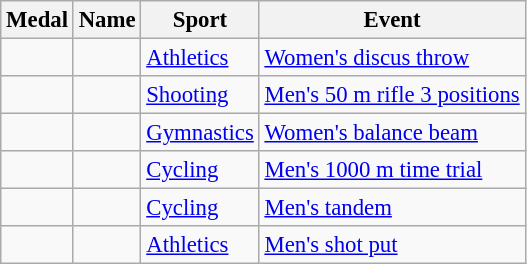<table class="wikitable sortable" style="font-size:95%">
<tr>
<th>Medal</th>
<th>Name</th>
<th>Sport</th>
<th>Event</th>
</tr>
<tr>
<td></td>
<td></td>
<td><a href='#'>Athletics</a></td>
<td><a href='#'>Women's discus throw</a></td>
</tr>
<tr>
<td></td>
<td></td>
<td><a href='#'>Shooting</a></td>
<td><a href='#'>Men's 50 m rifle 3 positions</a></td>
</tr>
<tr>
<td></td>
<td></td>
<td><a href='#'>Gymnastics</a></td>
<td><a href='#'>Women's balance beam</a></td>
</tr>
<tr>
<td></td>
<td></td>
<td><a href='#'>Cycling</a></td>
<td><a href='#'>Men's 1000 m time trial</a></td>
</tr>
<tr>
<td></td>
<td><br></td>
<td><a href='#'>Cycling</a></td>
<td><a href='#'>Men's tandem</a></td>
</tr>
<tr>
<td></td>
<td></td>
<td><a href='#'>Athletics</a></td>
<td><a href='#'>Men's shot put</a></td>
</tr>
</table>
